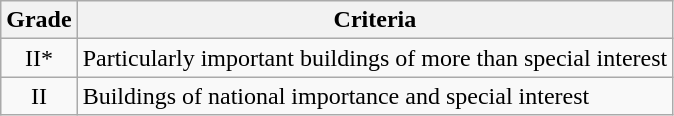<table class="wikitable">
<tr>
<th>Grade</th>
<th>Criteria</th>
</tr>
<tr>
<td align="center" >II*</td>
<td>Particularly important buildings of more than special interest</td>
</tr>
<tr>
<td align="center" >II</td>
<td>Buildings of national importance and special interest</td>
</tr>
</table>
